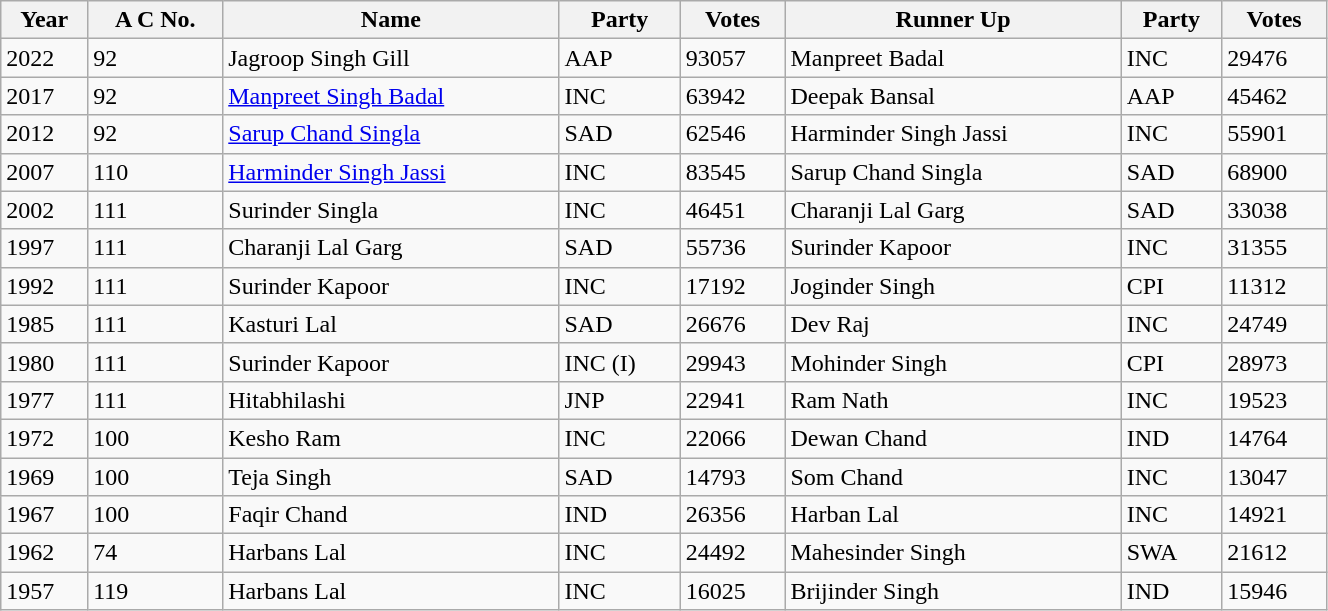<table class="wikitable sortable" width="70%">
<tr>
<th>Year</th>
<th>A C No.</th>
<th>Name</th>
<th>Party</th>
<th>Votes</th>
<th>Runner Up</th>
<th>Party</th>
<th>Votes</th>
</tr>
<tr>
<td>2022</td>
<td>92</td>
<td>Jagroop Singh Gill</td>
<td>AAP</td>
<td>93057</td>
<td>Manpreet Badal</td>
<td>INC</td>
<td>29476</td>
</tr>
<tr>
<td>2017</td>
<td>92</td>
<td><a href='#'>Manpreet Singh Badal</a></td>
<td>INC</td>
<td>63942</td>
<td>Deepak Bansal</td>
<td>AAP</td>
<td>45462</td>
</tr>
<tr>
<td>2012</td>
<td>92</td>
<td><a href='#'>Sarup Chand Singla</a></td>
<td>SAD</td>
<td>62546</td>
<td>Harminder Singh Jassi</td>
<td>INC</td>
<td>55901</td>
</tr>
<tr>
<td>2007</td>
<td>110</td>
<td><a href='#'>Harminder Singh Jassi</a></td>
<td>INC</td>
<td>83545</td>
<td>Sarup Chand Singla</td>
<td>SAD</td>
<td>68900</td>
</tr>
<tr>
<td>2002</td>
<td>111</td>
<td>Surinder Singla</td>
<td>INC</td>
<td>46451</td>
<td>Charanji Lal Garg</td>
<td>SAD</td>
<td>33038</td>
</tr>
<tr>
<td>1997</td>
<td>111</td>
<td>Charanji Lal Garg</td>
<td>SAD</td>
<td>55736</td>
<td>Surinder Kapoor</td>
<td>INC</td>
<td>31355</td>
</tr>
<tr>
<td>1992</td>
<td>111</td>
<td>Surinder Kapoor</td>
<td>INC</td>
<td>17192</td>
<td>Joginder Singh</td>
<td>CPI</td>
<td>11312</td>
</tr>
<tr>
<td>1985</td>
<td>111</td>
<td>Kasturi Lal</td>
<td>SAD</td>
<td>26676</td>
<td>Dev Raj</td>
<td>INC</td>
<td>24749</td>
</tr>
<tr>
<td>1980</td>
<td>111</td>
<td>Surinder Kapoor</td>
<td>INC (I)</td>
<td>29943</td>
<td>Mohinder Singh</td>
<td>CPI</td>
<td>28973</td>
</tr>
<tr>
<td>1977</td>
<td>111</td>
<td>Hitabhilashi</td>
<td>JNP</td>
<td>22941</td>
<td>Ram Nath</td>
<td>INC</td>
<td>19523</td>
</tr>
<tr>
<td>1972</td>
<td>100</td>
<td>Kesho Ram</td>
<td>INC</td>
<td>22066</td>
<td>Dewan Chand</td>
<td>IND</td>
<td>14764</td>
</tr>
<tr>
<td>1969</td>
<td>100</td>
<td>Teja Singh</td>
<td>SAD</td>
<td>14793</td>
<td>Som Chand</td>
<td>INC</td>
<td>13047</td>
</tr>
<tr>
<td>1967</td>
<td>100</td>
<td>Faqir Chand</td>
<td>IND</td>
<td>26356</td>
<td>Harban Lal</td>
<td>INC</td>
<td>14921</td>
</tr>
<tr>
<td>1962</td>
<td>74</td>
<td>Harbans Lal</td>
<td>INC</td>
<td>24492</td>
<td>Mahesinder Singh</td>
<td>SWA</td>
<td>21612</td>
</tr>
<tr>
<td>1957</td>
<td>119</td>
<td>Harbans Lal</td>
<td>INC</td>
<td>16025</td>
<td>Brijinder Singh</td>
<td>IND</td>
<td>15946</td>
</tr>
</table>
